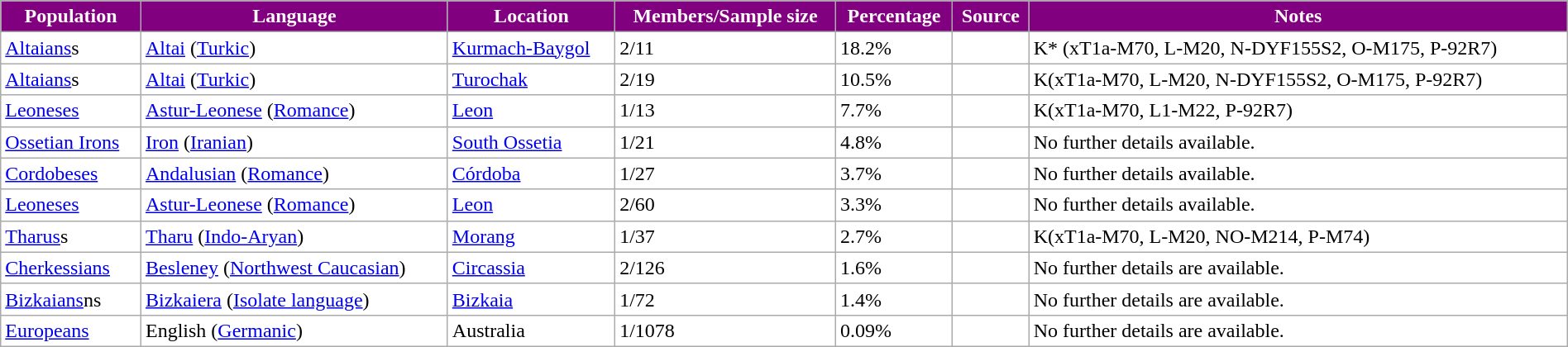<table class="wikitable floatright" style="width:100%; background:white">
<tr>
<th style="background:Purple; color:Snow;">Population</th>
<th style="background:Purple; color:Snow;">Language</th>
<th style="background:Purple; color:Snow;">Location</th>
<th style="background:Purple; color:Snow;">Members/Sample size</th>
<th style="background:Purple; color:Snow;">Percentage</th>
<th style="background:Purple; color:Snow;">Source</th>
<th style="background:Purple; color:Snow;">Notes</th>
</tr>
<tr>
<td><a href='#'>Altaians</a>s</td>
<td><a href='#'>Altai</a> (<a href='#'>Turkic</a>)</td>
<td><a href='#'>Kurmach-Baygol</a></td>
<td>2/11</td>
<td>18.2%</td>
<td></td>
<td>K* (xT1a-M70, L-M20, N-DYF155S2, O-M175, P-92R7)</td>
</tr>
<tr>
<td><a href='#'>Altaians</a>s</td>
<td><a href='#'>Altai</a> (<a href='#'>Turkic</a>)</td>
<td><a href='#'>Turochak</a></td>
<td>2/19</td>
<td>10.5%</td>
<td></td>
<td>K(xT1a-M70, L-M20, N-DYF155S2, O-M175, P-92R7)</td>
</tr>
<tr>
<td><a href='#'>Leoneses</a></td>
<td><a href='#'>Astur-Leonese</a> (<a href='#'>Romance</a>)</td>
<td><a href='#'>Leon</a></td>
<td>1/13</td>
<td>7.7%</td>
<td></td>
<td>K(xT1a-M70, L1-M22, P-92R7)</td>
</tr>
<tr>
<td><a href='#'>Ossetian Irons</a></td>
<td><a href='#'>Iron</a> (<a href='#'>Iranian</a>)</td>
<td><a href='#'>South Ossetia</a></td>
<td>1/21</td>
<td>4.8%</td>
<td></td>
<td>No further details available.</td>
</tr>
<tr>
<td><a href='#'>Cordobeses</a></td>
<td><a href='#'>Andalusian</a> (<a href='#'>Romance</a>)</td>
<td><a href='#'>Córdoba</a></td>
<td>1/27</td>
<td>3.7%</td>
<td></td>
<td>No further details available.</td>
</tr>
<tr>
<td><a href='#'>Leoneses</a></td>
<td><a href='#'>Astur-Leonese</a> (<a href='#'>Romance</a>)</td>
<td><a href='#'>Leon</a></td>
<td>2/60</td>
<td>3.3%</td>
<td></td>
<td>No further details available.</td>
</tr>
<tr>
<td><a href='#'>Tharus</a>s</td>
<td><a href='#'>Tharu</a> (<a href='#'>Indo-Aryan</a>)</td>
<td><a href='#'>Morang</a></td>
<td>1/37</td>
<td>2.7%</td>
<td></td>
<td>K(xT1a-M70, L-M20, NO-M214, P-M74)</td>
</tr>
<tr>
<td><a href='#'>Cherkessians</a></td>
<td><a href='#'>Besleney</a> (<a href='#'>Northwest Caucasian</a>)</td>
<td><a href='#'>Circassia</a></td>
<td>2/126</td>
<td>1.6%</td>
<td></td>
<td>No further details are available.</td>
</tr>
<tr>
<td><a href='#'>Bizkaians</a>ns</td>
<td><a href='#'>Bizkaiera</a> (<a href='#'>Isolate language</a>)</td>
<td><a href='#'>Bizkaia</a></td>
<td>1/72</td>
<td>1.4%</td>
<td></td>
<td>No further details are available.</td>
</tr>
<tr>
<td><a href='#'>Europeans</a></td>
<td>English (<a href='#'>Germanic</a>)</td>
<td>Australia</td>
<td>1/1078</td>
<td>0.09%</td>
<td></td>
<td>No further details are available.</td>
</tr>
</table>
